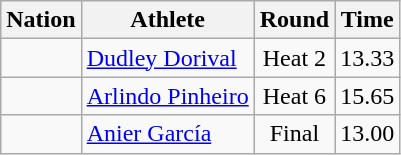<table class="wikitable sortable" style="text-align:center">
<tr>
<th>Nation</th>
<th>Athlete</th>
<th>Round</th>
<th>Time</th>
</tr>
<tr>
<td align=left></td>
<td align=left><a href='#'>Dudley Dorival</a></td>
<td>Heat 2</td>
<td>13.33</td>
</tr>
<tr>
<td align=left></td>
<td align=left><a href='#'>Arlindo Pinheiro</a></td>
<td>Heat 6</td>
<td>15.65</td>
</tr>
<tr>
<td align=left></td>
<td align=left><a href='#'>Anier García</a></td>
<td>Final</td>
<td>13.00</td>
</tr>
</table>
